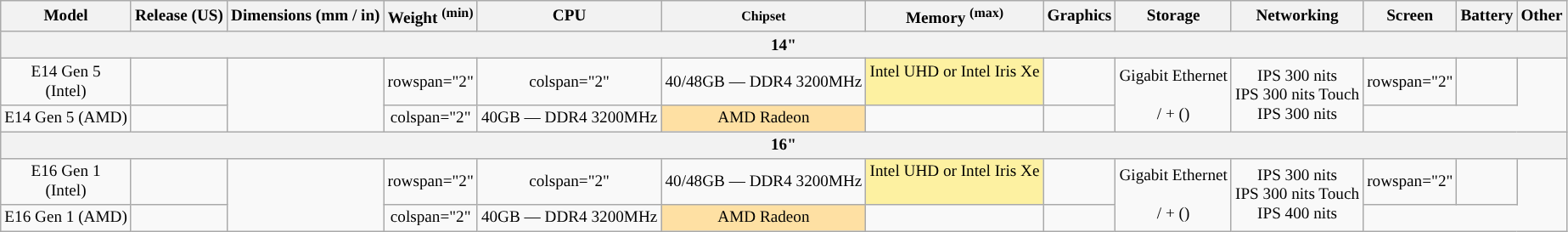<table class="wikitable" style="font-size: 80%; text-align: center; min-width: 80%;">
<tr>
<th>Model</th>
<th>Release (US)</th>
<th>Dimensions (mm / in)</th>
<th>Weight <sup>(min)</sup></th>
<th>CPU</th>
<th><small>Chipset</small></th>
<th>Memory <sup>(max)</sup></th>
<th>Graphics</th>
<th>Storage</th>
<th>Networking</th>
<th>Screen</th>
<th>Battery</th>
<th>Other</th>
</tr>
<tr>
<th colspan="13">14"</th>
</tr>
<tr>
<td>E14 Gen 5<br>(Intel)</td>
<td></td>
<td rowspan="2"></td>
<td>rowspan="2" </td>
<td>colspan="2" </td>
<td style="background:">40/48GB — DDR4 3200MHz<br> </td>
<td style="background:#fdf1a1;">Intel UHD  or Intel Iris Xe<br><br></td>
<td></td>
<td rowspan="2">Gigabit Ethernet<br><br> /  +  ()<br><small> </small></td>
<td rowspan="2" style="background:"> IPS 300 nits<br> IPS 300 nits Touch<br> IPS 300 nits<br></td>
<td>rowspan="2" </td>
<td><br></td>
</tr>
<tr>
<td>E14 Gen 5 (AMD)</td>
<td></td>
<td>colspan="2" </td>
<td style="background:">40GB — DDR4 3200MHz<br> </td>
<td style="background:#fee0a3;">AMD Radeon</td>
<td></td>
<td><br></td>
</tr>
<tr>
<th colspan="13">16"</th>
</tr>
<tr>
<td>E16 Gen 1<br>(Intel)</td>
<td></td>
<td rowspan="2"></td>
<td>rowspan="2" </td>
<td>colspan="2" </td>
<td style="background:">40/48GB — DDR4 3200MHz<br> </td>
<td style="background:#fdf1a1;">Intel UHD  or Intel Iris Xe<br><br></td>
<td></td>
<td rowspan="2">Gigabit Ethernet<br><br> /  +  ()<br><small> </small></td>
<td rowspan="2" style="background:"> IPS 300 nits<br> IPS 300 nits Touch<br> IPS 400 nits<br></td>
<td>rowspan="2" </td>
<td><br></td>
</tr>
<tr>
<td>E16 Gen 1 (AMD)</td>
<td></td>
<td>colspan="2" </td>
<td style="background:">40GB — DDR4 3200MHz<br> </td>
<td style="background:#fee0a3;">AMD Radeon</td>
<td></td>
<td><br></td>
</tr>
</table>
